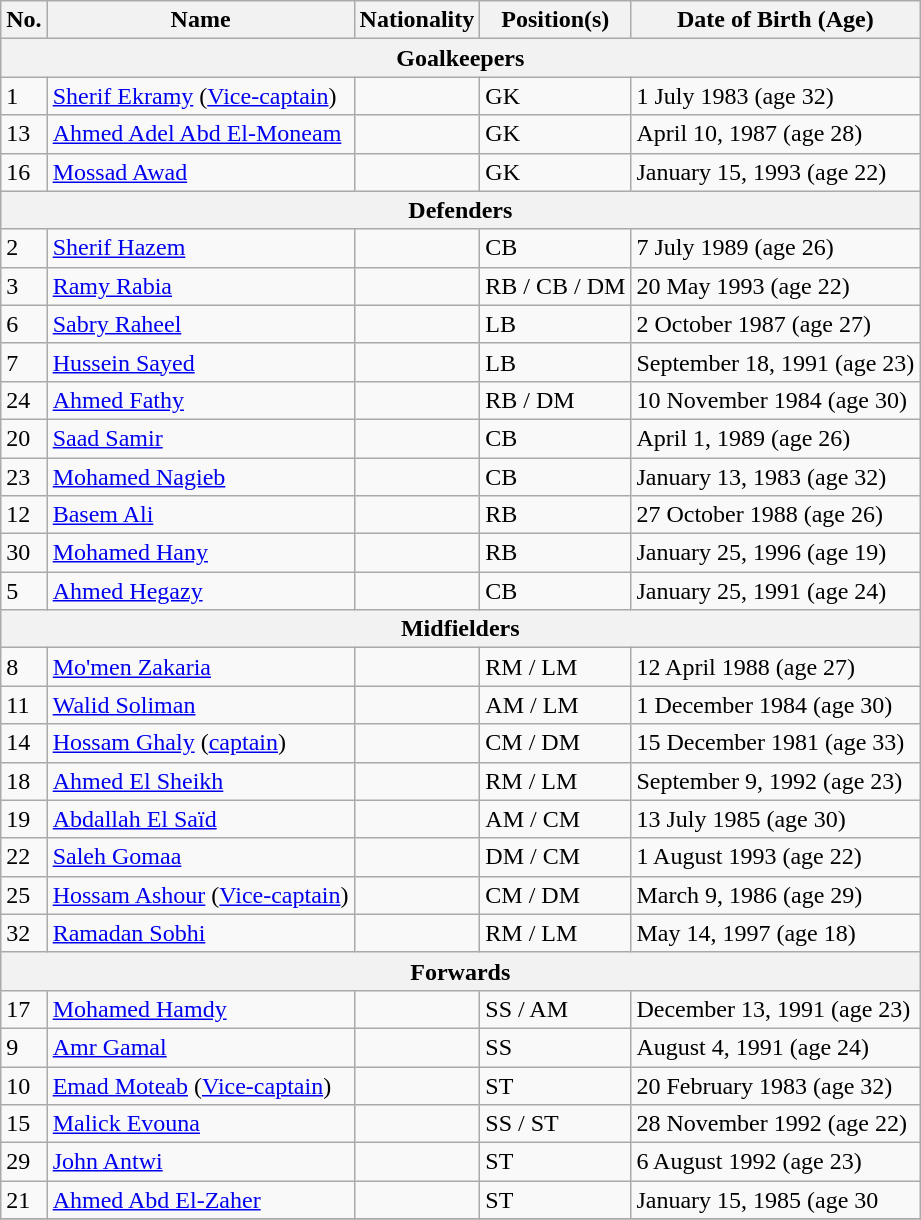<table class="wikitable ve-ce-branchNode ve-ce-tableNode">
<tr>
<th>No.</th>
<th>Name</th>
<th>Nationality</th>
<th>Position(s)</th>
<th>Date of Birth (Age)</th>
</tr>
<tr>
<th colspan="5">Goalkeepers</th>
</tr>
<tr>
<td>1</td>
<td><a href='#'>Sherif Ekramy</a> (<a href='#'>Vice-captain</a>)</td>
<td></td>
<td>GK</td>
<td>1 July 1983 (age 32)</td>
</tr>
<tr>
<td>13</td>
<td><a href='#'>Ahmed Adel Abd El-Moneam</a></td>
<td></td>
<td>GK</td>
<td>April 10, 1987 (age 28)</td>
</tr>
<tr>
<td>16</td>
<td><a href='#'>Mossad Awad</a></td>
<td></td>
<td>GK</td>
<td>January 15, 1993 (age 22)</td>
</tr>
<tr>
<th colspan="5">Defenders</th>
</tr>
<tr>
<td>2</td>
<td><a href='#'>Sherif Hazem</a></td>
<td></td>
<td>CB</td>
<td>7 July 1989 (age 26)</td>
</tr>
<tr>
<td>3</td>
<td><a href='#'>Ramy Rabia</a></td>
<td></td>
<td>RB / CB / DM</td>
<td>20 May 1993 (age 22)</td>
</tr>
<tr>
<td>6</td>
<td><a href='#'>Sabry Raheel</a></td>
<td></td>
<td>LB</td>
<td>2 October 1987 (age 27)</td>
</tr>
<tr>
<td>7</td>
<td><a href='#'>Hussein Sayed</a></td>
<td></td>
<td>LB</td>
<td>September 18, 1991 (age 23)</td>
</tr>
<tr>
<td>24</td>
<td><a href='#'>Ahmed Fathy</a></td>
<td></td>
<td>RB / DM</td>
<td>10 November 1984 (age 30)</td>
</tr>
<tr>
<td>20</td>
<td><a href='#'>Saad Samir</a></td>
<td></td>
<td>CB</td>
<td>April 1, 1989 (age 26)</td>
</tr>
<tr>
<td>23</td>
<td><a href='#'>Mohamed Nagieb</a></td>
<td></td>
<td>CB</td>
<td>January 13, 1983 (age 32)</td>
</tr>
<tr>
<td>12</td>
<td><a href='#'>Basem Ali</a></td>
<td></td>
<td>RB</td>
<td>27 October 1988 (age 26)</td>
</tr>
<tr>
<td>30</td>
<td><a href='#'>Mohamed Hany</a></td>
<td></td>
<td>RB</td>
<td>January 25, 1996 (age 19)</td>
</tr>
<tr>
<td>5</td>
<td><a href='#'>Ahmed Hegazy</a></td>
<td></td>
<td>CB</td>
<td>January 25, 1991 (age 24)</td>
</tr>
<tr>
<th colspan="5">Midfielders</th>
</tr>
<tr>
<td>8</td>
<td><a href='#'>Mo'men Zakaria</a></td>
<td></td>
<td>RM / LM</td>
<td>12 April 1988 (age 27)</td>
</tr>
<tr>
<td>11</td>
<td><a href='#'>Walid Soliman</a></td>
<td></td>
<td>AM / LM</td>
<td>1 December 1984 (age 30)</td>
</tr>
<tr>
<td>14</td>
<td><a href='#'>Hossam Ghaly</a> (<a href='#'>captain</a>)</td>
<td></td>
<td>CM / DM</td>
<td>15 December 1981 (age 33)</td>
</tr>
<tr>
<td>18</td>
<td><a href='#'>Ahmed El Sheikh</a></td>
<td></td>
<td>RM / LM</td>
<td>September 9, 1992 (age 23)</td>
</tr>
<tr>
<td>19</td>
<td><a href='#'>Abdallah El Saïd</a></td>
<td></td>
<td>AM / CM</td>
<td>13 July 1985 (age 30)</td>
</tr>
<tr>
<td>22</td>
<td><a href='#'>Saleh Gomaa</a></td>
<td></td>
<td>DM / CM</td>
<td>1 August 1993 (age 22)</td>
</tr>
<tr>
<td>25</td>
<td><a href='#'>Hossam Ashour</a> (<a href='#'>Vice-captain</a>)</td>
<td></td>
<td>CM / DM</td>
<td>March 9, 1986 (age 29)</td>
</tr>
<tr>
<td>32</td>
<td><a href='#'>Ramadan Sobhi</a></td>
<td></td>
<td>RM / LM</td>
<td>May 14, 1997 (age 18)</td>
</tr>
<tr>
<th colspan="5">Forwards</th>
</tr>
<tr>
<td>17</td>
<td><a href='#'>Mohamed Hamdy</a></td>
<td></td>
<td>SS / AM</td>
<td>December 13, 1991 (age 23)</td>
</tr>
<tr>
<td>9</td>
<td><a href='#'>Amr Gamal</a></td>
<td></td>
<td>SS</td>
<td>August 4, 1991 (age 24)</td>
</tr>
<tr>
<td>10</td>
<td><a href='#'>Emad Moteab</a> (<a href='#'>Vice-captain</a>)</td>
<td></td>
<td>ST</td>
<td>20 February 1983 (age 32)</td>
</tr>
<tr>
<td>15</td>
<td><a href='#'>Malick Evouna</a></td>
<td></td>
<td>SS / ST</td>
<td>28 November 1992 (age 22)</td>
</tr>
<tr>
<td>29</td>
<td><a href='#'>John Antwi</a></td>
<td></td>
<td>ST</td>
<td>6 August 1992 (age 23)</td>
</tr>
<tr>
<td>21</td>
<td><a href='#'>Ahmed Abd El-Zaher</a></td>
<td></td>
<td>ST</td>
<td>January 15, 1985 (age 30</td>
</tr>
<tr>
</tr>
</table>
